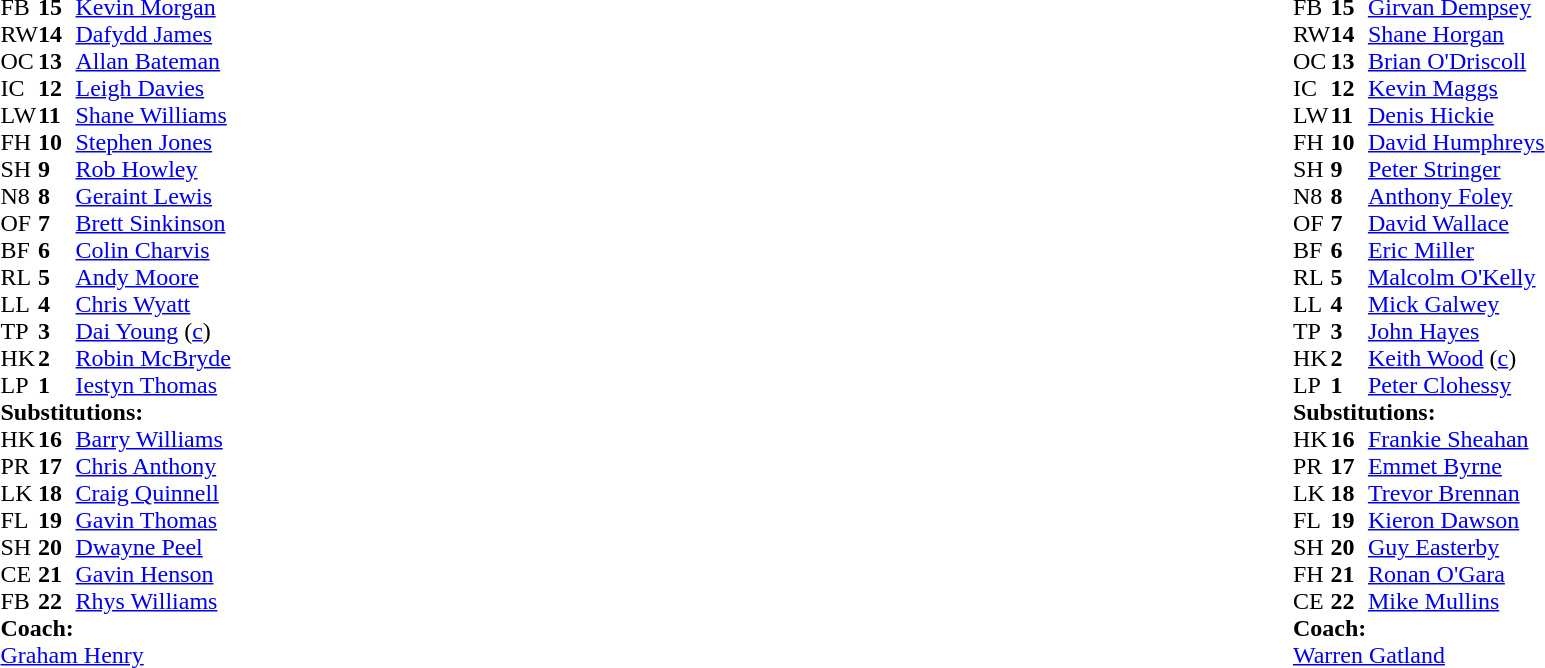<table width="100%">
<tr>
<td style="vertical-align:top" width="50%"><br><table cellspacing="0" cellpadding="0">
<tr>
<th width="25"></th>
<th width="25"></th>
</tr>
<tr>
<td>FB</td>
<td><strong>15</strong></td>
<td><a href='#'>Kevin Morgan</a></td>
<td></td>
<td></td>
</tr>
<tr>
<td>RW</td>
<td><strong>14</strong></td>
<td><a href='#'>Dafydd James</a></td>
</tr>
<tr>
<td>OC</td>
<td><strong>13</strong></td>
<td><a href='#'>Allan Bateman</a></td>
</tr>
<tr>
<td>IC</td>
<td><strong>12</strong></td>
<td><a href='#'>Leigh Davies</a></td>
</tr>
<tr>
<td>LW</td>
<td><strong>11</strong></td>
<td><a href='#'>Shane Williams</a></td>
</tr>
<tr>
<td>FH</td>
<td><strong>10</strong></td>
<td><a href='#'>Stephen Jones</a></td>
</tr>
<tr>
<td>SH</td>
<td><strong>9</strong></td>
<td><a href='#'>Rob Howley</a></td>
</tr>
<tr>
<td>N8</td>
<td><strong>8</strong></td>
<td><a href='#'>Geraint Lewis</a></td>
</tr>
<tr>
<td>OF</td>
<td><strong>7</strong></td>
<td><a href='#'>Brett Sinkinson</a></td>
</tr>
<tr>
<td>BF</td>
<td><strong>6</strong></td>
<td><a href='#'>Colin Charvis</a></td>
<td></td>
<td></td>
</tr>
<tr>
<td>RL</td>
<td><strong>5</strong></td>
<td><a href='#'>Andy Moore</a></td>
<td></td>
<td></td>
</tr>
<tr>
<td>LL</td>
<td><strong>4</strong></td>
<td><a href='#'>Chris Wyatt</a></td>
</tr>
<tr>
<td>TP</td>
<td><strong>3</strong></td>
<td><a href='#'>Dai Young</a> (<a href='#'>c</a>)</td>
<td></td>
<td></td>
</tr>
<tr>
<td>HK</td>
<td><strong>2</strong></td>
<td><a href='#'>Robin McBryde</a></td>
<td></td>
<td></td>
</tr>
<tr>
<td>LP</td>
<td><strong>1</strong></td>
<td><a href='#'>Iestyn Thomas</a></td>
</tr>
<tr>
<td colspan="3"><strong>Substitutions:</strong></td>
</tr>
<tr>
<td>HK</td>
<td><strong>16</strong></td>
<td><a href='#'>Barry Williams</a></td>
<td></td>
<td></td>
</tr>
<tr>
<td>PR</td>
<td><strong>17</strong></td>
<td><a href='#'>Chris Anthony</a></td>
<td></td>
<td></td>
</tr>
<tr>
<td>LK</td>
<td><strong>18</strong></td>
<td><a href='#'>Craig Quinnell</a></td>
<td></td>
<td></td>
</tr>
<tr>
<td>FL</td>
<td><strong>19</strong></td>
<td><a href='#'>Gavin Thomas</a></td>
<td></td>
<td></td>
</tr>
<tr>
<td>SH</td>
<td><strong>20</strong></td>
<td><a href='#'>Dwayne Peel</a></td>
</tr>
<tr>
<td>CE</td>
<td><strong>21</strong></td>
<td><a href='#'>Gavin Henson</a></td>
</tr>
<tr>
<td>FB</td>
<td><strong>22</strong></td>
<td><a href='#'>Rhys Williams</a></td>
<td></td>
<td></td>
</tr>
<tr>
<td colspan="3"><strong>Coach:</strong></td>
</tr>
<tr>
<td colspan="3"><a href='#'>Graham Henry</a></td>
</tr>
</table>
</td>
<td style="vertical-align:top"></td>
<td style="vertical-align:top" width="50%"><br><table cellspacing="0" cellpadding="0" align="center">
<tr>
<th width="25"></th>
<th width="25"></th>
</tr>
<tr>
<td>FB</td>
<td><strong>15</strong></td>
<td><a href='#'>Girvan Dempsey</a></td>
</tr>
<tr>
<td>RW</td>
<td><strong>14</strong></td>
<td><a href='#'>Shane Horgan</a></td>
</tr>
<tr>
<td>OC</td>
<td><strong>13</strong></td>
<td><a href='#'>Brian O'Driscoll</a></td>
</tr>
<tr>
<td>IC</td>
<td><strong>12</strong></td>
<td><a href='#'>Kevin Maggs</a></td>
</tr>
<tr>
<td>LW</td>
<td><strong>11</strong></td>
<td><a href='#'>Denis Hickie</a></td>
</tr>
<tr>
<td>FH</td>
<td><strong>10</strong></td>
<td><a href='#'>David Humphreys</a></td>
<td></td>
<td></td>
</tr>
<tr>
<td>SH</td>
<td><strong>9</strong></td>
<td><a href='#'>Peter Stringer</a></td>
<td></td>
<td></td>
</tr>
<tr>
<td>N8</td>
<td><strong>8</strong></td>
<td><a href='#'>Anthony Foley</a></td>
</tr>
<tr>
<td>OF</td>
<td><strong>7</strong></td>
<td><a href='#'>David Wallace</a></td>
</tr>
<tr>
<td>BF</td>
<td><strong>6</strong></td>
<td><a href='#'>Eric Miller</a></td>
</tr>
<tr>
<td>RL</td>
<td><strong>5</strong></td>
<td><a href='#'>Malcolm O'Kelly</a></td>
</tr>
<tr>
<td>LL</td>
<td><strong>4</strong></td>
<td><a href='#'>Mick Galwey</a></td>
<td></td>
<td colspan="2"></td>
</tr>
<tr>
<td>TP</td>
<td><strong>3</strong></td>
<td><a href='#'>John Hayes</a></td>
</tr>
<tr>
<td>HK</td>
<td><strong>2</strong></td>
<td><a href='#'>Keith Wood</a> (<a href='#'>c</a>)</td>
<td></td>
<td></td>
</tr>
<tr>
<td>LP</td>
<td><strong>1</strong></td>
<td><a href='#'>Peter Clohessy</a></td>
<td></td>
<td></td>
</tr>
<tr>
<td colspan="3"><strong>Substitutions:</strong></td>
</tr>
<tr>
<td>HK</td>
<td><strong>16</strong></td>
<td><a href='#'>Frankie Sheahan</a></td>
<td></td>
<td></td>
</tr>
<tr>
<td>PR</td>
<td><strong>17</strong></td>
<td><a href='#'>Emmet Byrne</a></td>
<td></td>
<td></td>
</tr>
<tr>
<td>LK</td>
<td><strong>18</strong></td>
<td><a href='#'>Trevor Brennan</a></td>
<td></td>
<td></td>
<td></td>
</tr>
<tr>
<td>FL</td>
<td><strong>19</strong></td>
<td><a href='#'>Kieron Dawson</a></td>
</tr>
<tr>
<td>SH</td>
<td><strong>20</strong></td>
<td><a href='#'>Guy Easterby</a></td>
<td></td>
<td></td>
</tr>
<tr>
<td>FH</td>
<td><strong>21</strong></td>
<td><a href='#'>Ronan O'Gara</a></td>
<td></td>
<td></td>
</tr>
<tr>
<td>CE</td>
<td><strong>22</strong></td>
<td><a href='#'>Mike Mullins</a></td>
</tr>
<tr>
<td colspan="3"><strong>Coach:</strong></td>
</tr>
<tr>
<td colspan="3"><a href='#'>Warren Gatland</a></td>
</tr>
</table>
</td>
</tr>
</table>
